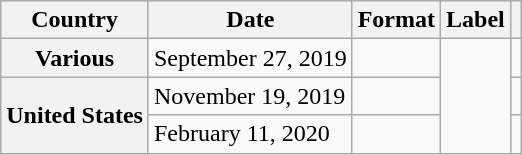<table class="wikitable plainrowheaders" border="1">
<tr>
<th scope="col">Country</th>
<th scope="col">Date</th>
<th scope="col">Format</th>
<th scope="col">Label</th>
<th scope="col"></th>
</tr>
<tr>
<th scope="row">Various</th>
<td>September 27, 2019</td>
<td></td>
<td rowspan="3"></td>
<td align="center"></td>
</tr>
<tr>
<th scope="row" rowspan="2">United States</th>
<td>November 19, 2019</td>
<td></td>
<td align="center"></td>
</tr>
<tr>
<td>February 11, 2020</td>
<td></td>
<td align="center"></td>
</tr>
</table>
